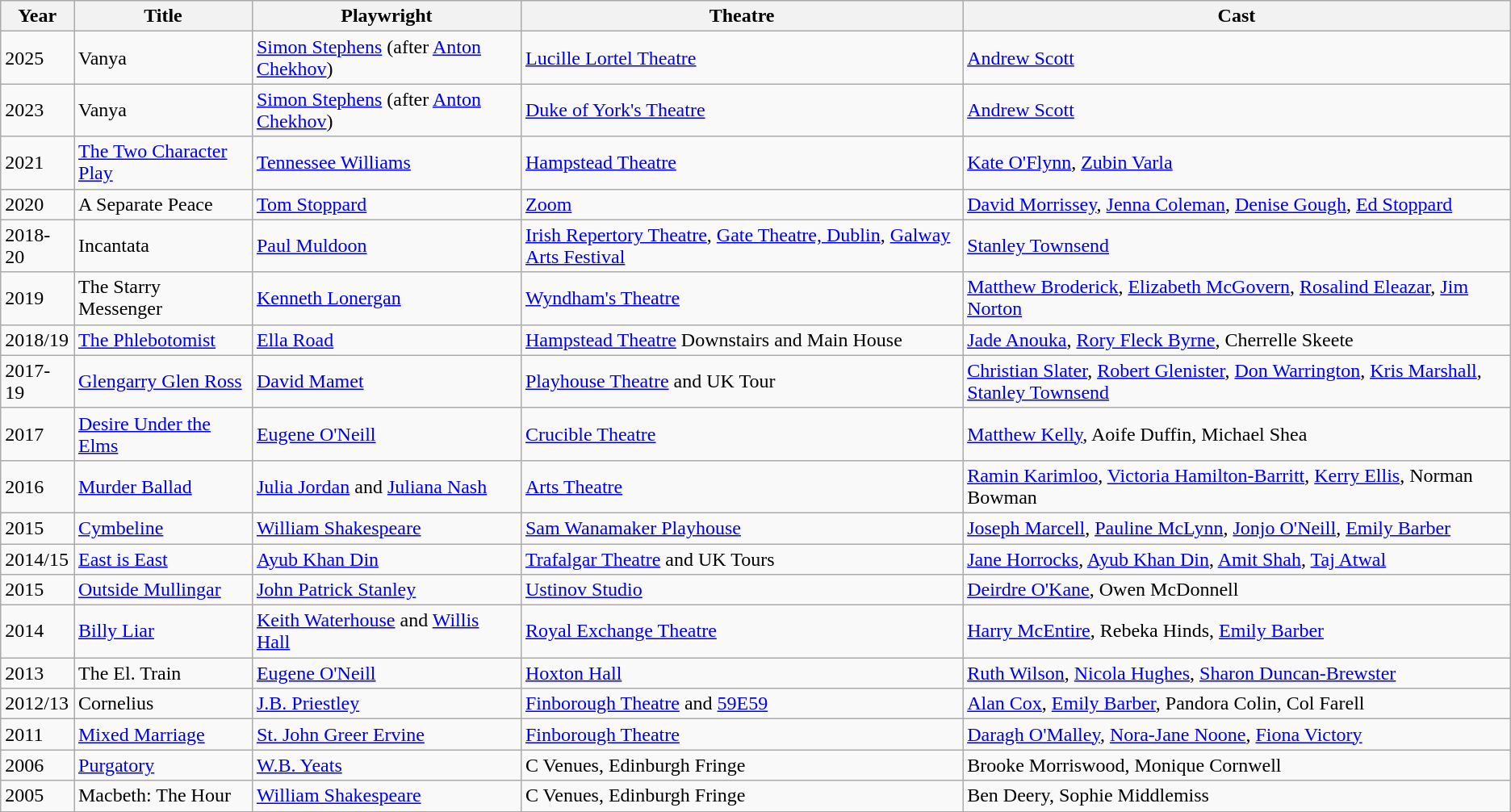<table class="wikitable">
<tr>
<th>Year</th>
<th>Title</th>
<th>Playwright</th>
<th>Theatre</th>
<th>Cast</th>
</tr>
<tr>
<td>2025</td>
<td>Vanya</td>
<td><a href='#'>Simon Stephens</a> (after <a href='#'>Anton Chekhov</a>)</td>
<td><a href='#'>Lucille Lortel Theatre</a></td>
<td><a href='#'>Andrew Scott</a></td>
</tr>
<tr>
<td>2023</td>
<td>Vanya</td>
<td><a href='#'>Simon Stephens</a> (after <a href='#'>Anton Chekhov</a>)</td>
<td><a href='#'>Duke of York's Theatre</a></td>
<td><a href='#'>Andrew Scott</a></td>
</tr>
<tr>
<td>2021</td>
<td><a href='#'>The Two Character Play</a></td>
<td><a href='#'>Tennessee Williams</a></td>
<td><a href='#'>Hampstead Theatre</a></td>
<td><a href='#'>Kate O'Flynn</a>, <a href='#'>Zubin Varla</a></td>
</tr>
<tr>
<td>2020</td>
<td>A Separate Peace</td>
<td><a href='#'>Tom Stoppard</a></td>
<td><a href='#'>Zoom</a></td>
<td><a href='#'>David Morrissey</a>, <a href='#'>Jenna Coleman</a>, <a href='#'>Denise Gough</a>, <a href='#'>Ed Stoppard</a></td>
</tr>
<tr>
<td>2018-20</td>
<td>Incantata</td>
<td><a href='#'>Paul Muldoon</a></td>
<td><a href='#'>Irish Repertory Theatre</a>, <a href='#'>Gate Theatre, Dublin</a>, <a href='#'>Galway Arts Festival</a></td>
<td><a href='#'>Stanley Townsend</a></td>
</tr>
<tr>
<td>2019</td>
<td>The Starry Messenger</td>
<td><a href='#'>Kenneth Lonergan</a></td>
<td><a href='#'>Wyndham's Theatre</a></td>
<td><a href='#'>Matthew Broderick</a>, <a href='#'>Elizabeth McGovern</a>, <a href='#'>Rosalind Eleazar</a>, <a href='#'>Jim Norton</a></td>
</tr>
<tr>
<td>2018/19</td>
<td><a href='#'>The Phlebotomist</a></td>
<td><a href='#'>Ella Road</a></td>
<td><a href='#'>Hampstead Theatre</a> Downstairs and Main House</td>
<td><a href='#'>Jade Anouka</a>, <a href='#'>Rory Fleck Byrne</a>, Cherrelle Skeete</td>
</tr>
<tr>
<td>2017-19</td>
<td><a href='#'>Glengarry Glen Ross</a></td>
<td><a href='#'>David Mamet</a></td>
<td><a href='#'>Playhouse Theatre</a> and UK Tour</td>
<td><a href='#'>Christian Slater</a>, <a href='#'>Robert Glenister</a>, <a href='#'>Don Warrington</a>, <a href='#'>Kris Marshall</a>, <a href='#'>Stanley Townsend</a></td>
</tr>
<tr>
<td>2017</td>
<td><a href='#'>Desire Under the Elms</a></td>
<td><a href='#'>Eugene O'Neill</a></td>
<td><a href='#'>Crucible Theatre</a></td>
<td><a href='#'>Matthew Kelly</a>, Aoife Duffin, Michael Shea</td>
</tr>
<tr>
<td>2016</td>
<td><a href='#'>Murder Ballad</a></td>
<td><a href='#'>Julia Jordan</a> and <a href='#'>Juliana Nash</a></td>
<td><a href='#'>Arts Theatre</a></td>
<td><a href='#'>Ramin Karimloo</a>, <a href='#'>Victoria Hamilton-Barritt</a>, <a href='#'>Kerry Ellis</a>, Norman Bowman</td>
</tr>
<tr>
<td>2015</td>
<td><a href='#'>Cymbeline</a></td>
<td><a href='#'>William Shakespeare</a></td>
<td><a href='#'>Sam Wanamaker Playhouse</a></td>
<td><a href='#'>Joseph Marcell</a>, <a href='#'>Pauline McLynn</a>, <a href='#'>Jonjo O'Neill</a>, <a href='#'>Emily Barber</a></td>
</tr>
<tr>
<td>2014/15</td>
<td><a href='#'>East is East</a></td>
<td><a href='#'>Ayub Khan Din</a></td>
<td><a href='#'>Trafalgar Theatre</a> and UK Tours</td>
<td><a href='#'>Jane Horrocks</a>, <a href='#'>Ayub Khan Din</a>, <a href='#'>Amit Shah</a>, <a href='#'>Taj Atwal</a></td>
</tr>
<tr>
<td>2015</td>
<td><a href='#'>Outside Mullingar</a></td>
<td><a href='#'>John Patrick Stanley</a></td>
<td><a href='#'>Ustinov Studio</a></td>
<td><a href='#'>Deirdre O'Kane</a>, Owen McDonnell</td>
</tr>
<tr>
<td>2014</td>
<td><a href='#'>Billy Liar</a></td>
<td><a href='#'>Keith Waterhouse</a> and <a href='#'>Willis Hall</a></td>
<td><a href='#'>Royal Exchange Theatre</a></td>
<td><a href='#'>Harry McEntire</a>, Rebeka Hinds, <a href='#'>Emily Barber</a></td>
</tr>
<tr>
<td>2013</td>
<td>The El. Train</td>
<td><a href='#'>Eugene O'Neill</a></td>
<td><a href='#'>Hoxton Hall</a></td>
<td><a href='#'>Ruth Wilson</a>, <a href='#'>Nicola Hughes</a>, <a href='#'>Sharon Duncan-Brewster</a></td>
</tr>
<tr>
<td>2012/13</td>
<td>Cornelius</td>
<td><a href='#'>J.B. Priestley</a></td>
<td><a href='#'>Finborough Theatre</a> and <a href='#'>59E59</a></td>
<td><a href='#'>Alan Cox</a>, <a href='#'>Emily Barber</a>, Pandora Colin, Col Farell</td>
</tr>
<tr>
<td>2011</td>
<td><a href='#'>Mixed Marriage</a></td>
<td><a href='#'>St. John Greer Ervine</a></td>
<td><a href='#'>Finborough Theatre</a></td>
<td><a href='#'>Daragh O'Malley</a>, <a href='#'>Nora-Jane Noone</a>, <a href='#'>Fiona Victory</a></td>
</tr>
<tr>
<td>2006</td>
<td><a href='#'>Purgatory</a></td>
<td><a href='#'>W.B. Yeats</a></td>
<td>C Venues, Edinburgh Fringe</td>
<td>Brooke Morriswood, Monique Cornwell</td>
</tr>
<tr>
<td>2005</td>
<td>Macbeth: The Hour</td>
<td><a href='#'>William Shakespeare</a></td>
<td>C Venues, Edinburgh Fringe</td>
<td>Ben Deery, Sophie Middlemiss</td>
</tr>
</table>
